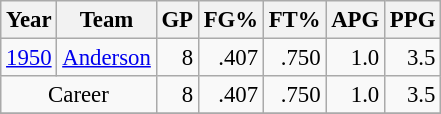<table class="wikitable sortable" style="font-size:95%; text-align:right;">
<tr>
<th>Year</th>
<th>Team</th>
<th>GP</th>
<th>FG%</th>
<th>FT%</th>
<th>APG</th>
<th>PPG</th>
</tr>
<tr>
<td style="text-align:left;"><a href='#'>1950</a></td>
<td style="text-align:left;"><a href='#'>Anderson</a></td>
<td>8</td>
<td>.407</td>
<td>.750</td>
<td>1.0</td>
<td>3.5</td>
</tr>
<tr>
<td style="text-align:center;" colspan="2">Career</td>
<td>8</td>
<td>.407</td>
<td>.750</td>
<td>1.0</td>
<td>3.5</td>
</tr>
<tr>
</tr>
</table>
